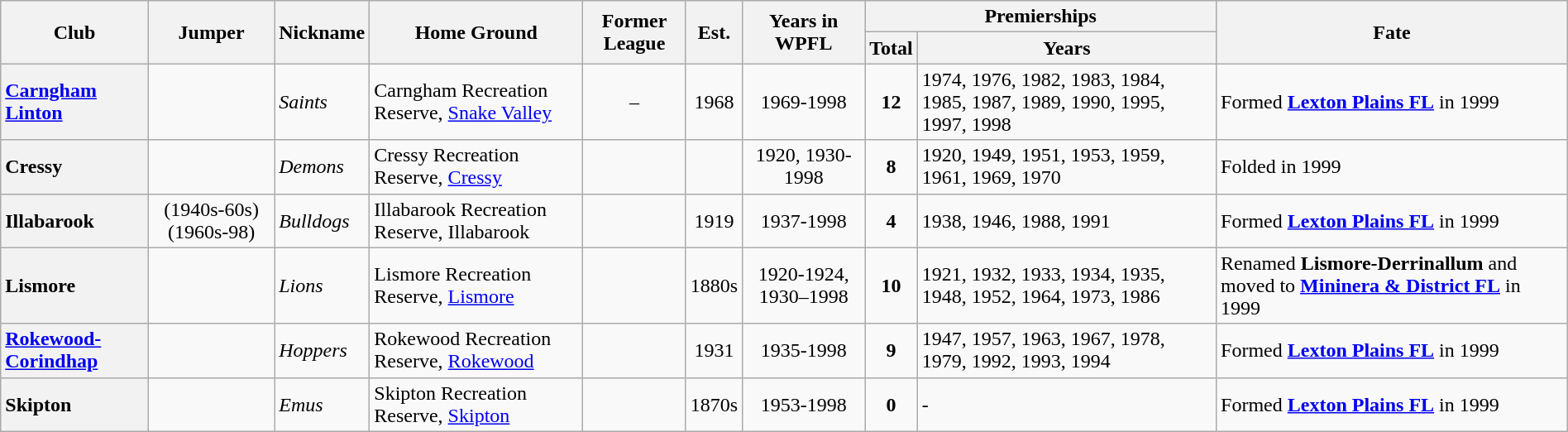<table class="wikitable sortable" style="text-align:center; width:100%">
<tr>
<th rowspan="2">Club</th>
<th rowspan="2">Jumper</th>
<th rowspan="2">Nickname</th>
<th rowspan="2">Home Ground</th>
<th rowspan="2">Former League</th>
<th rowspan="2">Est.</th>
<th rowspan="2">Years in WPFL</th>
<th colspan="2">Premierships</th>
<th rowspan="2">Fate</th>
</tr>
<tr>
<th>Total</th>
<th>Years</th>
</tr>
<tr>
<th style="text-align:left"><a href='#'>Carngham Linton</a></th>
<td></td>
<td align="left"><em>Saints</em></td>
<td align="left">Carngham Recreation Reserve, <a href='#'>Snake Valley</a></td>
<td>–</td>
<td>1968</td>
<td>1969-1998</td>
<td><strong>12</strong></td>
<td align="left">1974, 1976, 1982, 1983, 1984, 1985, 1987, 1989, 1990, 1995, 1997, 1998</td>
<td align="left">Formed <a href='#'><strong>Lexton Plains FL</strong></a> in 1999</td>
</tr>
<tr>
<th style="text-align:left">Cressy</th>
<td></td>
<td align="left"><em>Demons</em></td>
<td align="left">Cressy Recreation Reserve, <a href='#'>Cressy</a></td>
<td></td>
<td></td>
<td>1920, 1930-1998</td>
<td><strong>8</strong></td>
<td align="left">1920, 1949, 1951, 1953, 1959, 1961, 1969, 1970</td>
<td align="left">Folded in 1999</td>
</tr>
<tr>
<th style="text-align:left">Illabarook</th>
<td>(1940s-60s)(1960s-98)</td>
<td align="left"><em>Bulldogs</em></td>
<td align="left">Illabarook Recreation Reserve, Illabarook</td>
<td></td>
<td>1919</td>
<td>1937-1998</td>
<td><strong>4</strong></td>
<td align="left">1938, 1946, 1988, 1991</td>
<td align="left">Formed <a href='#'><strong>Lexton Plains FL</strong></a> in 1999</td>
</tr>
<tr>
<th style="text-align:left">Lismore</th>
<td></td>
<td align="left"><em>Lions</em></td>
<td align="left">Lismore Recreation Reserve, <a href='#'>Lismore</a></td>
<td></td>
<td>1880s</td>
<td>1920-1924, 1930–1998</td>
<td><strong>10</strong></td>
<td align="left">1921, 1932, 1933, 1934, 1935, 1948, 1952, 1964, 1973, 1986</td>
<td align="left">Renamed <strong>Lismore-Derrinallum</strong> and moved to <a href='#'><strong>Mininera & District FL</strong></a> in 1999</td>
</tr>
<tr>
<th style="text-align:left"><a href='#'>Rokewood- Corindhap</a></th>
<td></td>
<td align="left"><em>Hoppers</em></td>
<td align="left">Rokewood Recreation Reserve, <a href='#'>Rokewood</a></td>
<td></td>
<td>1931</td>
<td>1935-1998</td>
<td><strong>9</strong></td>
<td align="left">1947, 1957, 1963, 1967, 1978, 1979, 1992, 1993, 1994</td>
<td align="left">Formed <a href='#'><strong>Lexton Plains FL</strong></a> in 1999</td>
</tr>
<tr>
<th style="text-align:left">Skipton</th>
<td></td>
<td align="left"><em>Emus</em></td>
<td align="left">Skipton Recreation Reserve, <a href='#'>Skipton</a></td>
<td></td>
<td>1870s</td>
<td>1953-1998</td>
<td><strong>0</strong></td>
<td align="left">-</td>
<td align="left">Formed <a href='#'><strong>Lexton Plains FL</strong></a> in 1999</td>
</tr>
</table>
